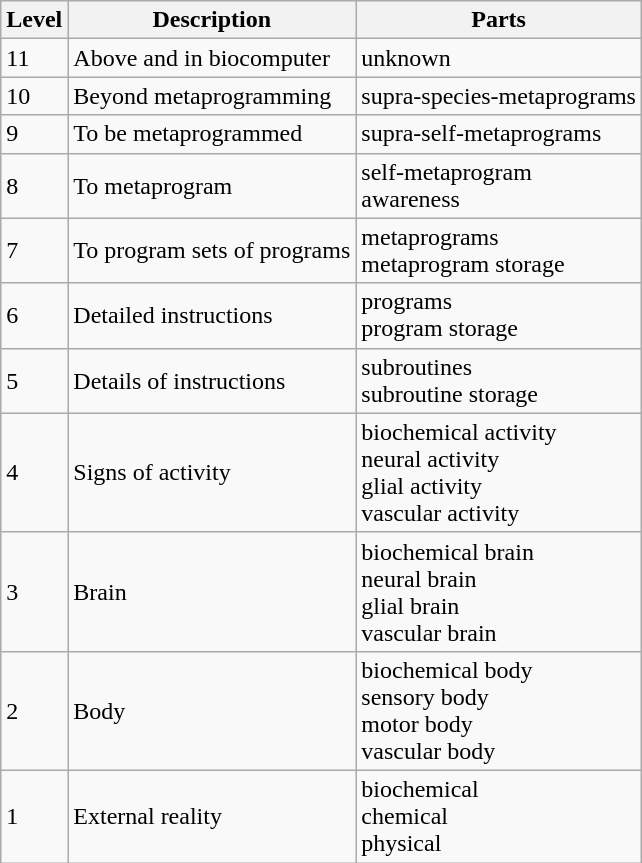<table class="wikitable">
<tr>
<th>Level</th>
<th>Description</th>
<th>Parts</th>
</tr>
<tr>
<td>11</td>
<td>Above and in biocomputer</td>
<td>unknown</td>
</tr>
<tr>
<td>10</td>
<td>Beyond metaprogramming</td>
<td>supra-species-metaprograms</td>
</tr>
<tr>
<td>9</td>
<td>To be metaprogrammed</td>
<td>supra-self-metaprograms</td>
</tr>
<tr>
<td>8</td>
<td>To metaprogram</td>
<td>self-metaprogram<br>awareness</td>
</tr>
<tr>
<td>7</td>
<td>To program sets of programs</td>
<td>metaprograms<br>metaprogram storage</td>
</tr>
<tr>
<td>6</td>
<td>Detailed instructions</td>
<td>programs<br>program storage</td>
</tr>
<tr>
<td>5</td>
<td>Details of instructions</td>
<td>subroutines<br>subroutine storage</td>
</tr>
<tr>
<td>4</td>
<td>Signs of activity</td>
<td>biochemical activity<br>neural activity<br>glial activity<br>vascular activity</td>
</tr>
<tr>
<td>3</td>
<td>Brain</td>
<td>biochemical brain<br>neural brain<br>glial brain<br>vascular brain</td>
</tr>
<tr>
<td>2</td>
<td>Body</td>
<td>biochemical body<br>sensory body<br>motor body<br>vascular body</td>
</tr>
<tr>
<td>1</td>
<td>External reality</td>
<td>biochemical<br>chemical<br>physical</td>
</tr>
</table>
